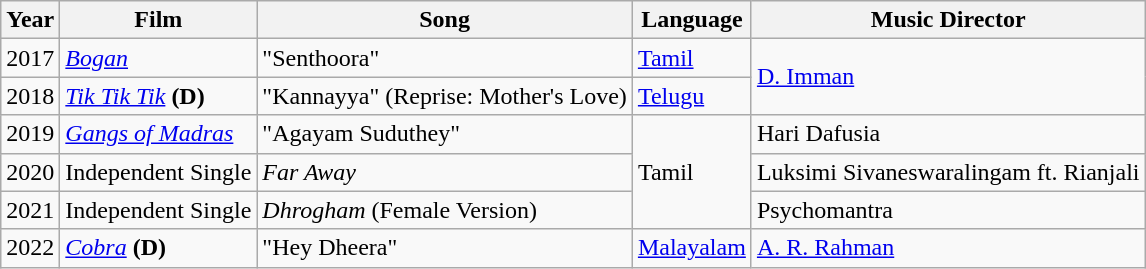<table class="wikitable">
<tr>
<th>Year</th>
<th>Film</th>
<th>Song</th>
<th>Language</th>
<th>Music Director</th>
</tr>
<tr>
<td>2017</td>
<td><em><a href='#'>Bogan</a></em></td>
<td>"Senthoora"</td>
<td><a href='#'>Tamil</a></td>
<td rowspan="2"><a href='#'>D. Imman</a></td>
</tr>
<tr>
<td>2018</td>
<td><a href='#'><em>Tik Tik Tik</em></a> <strong>(D)</strong></td>
<td>"Kannayya" (Reprise: Mother's Love)</td>
<td><a href='#'>Telugu</a></td>
</tr>
<tr>
<td>2019</td>
<td><em><a href='#'>Gangs of Madras</a></em></td>
<td>"Agayam Suduthey"</td>
<td rowspan="3">Tamil</td>
<td>Hari Dafusia</td>
</tr>
<tr>
<td>2020</td>
<td>Independent Single</td>
<td><em>Far Away</em></td>
<td>Luksimi Sivaneswaralingam ft. Rianjali</td>
</tr>
<tr>
<td>2021</td>
<td>Independent Single</td>
<td><em>Dhrogham</em> (Female Version)</td>
<td>Psychomantra</td>
</tr>
<tr>
<td>2022</td>
<td><em><a href='#'>Cobra</a></em> <strong>(D)</strong></td>
<td>"Hey Dheera"</td>
<td><a href='#'>Malayalam</a></td>
<td><a href='#'>A. R. Rahman</a></td>
</tr>
</table>
